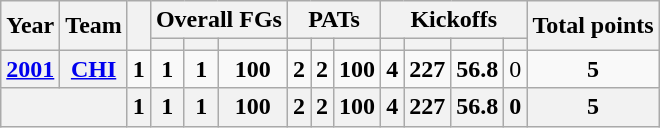<table class=wikitable style="text-align:center;">
<tr>
<th rowspan="2">Year</th>
<th rowspan="2">Team</th>
<th rowspan="2"></th>
<th colspan="3">Overall FGs</th>
<th colspan="3">PATs</th>
<th colspan="4">Kickoffs</th>
<th rowspan="2">Total points</th>
</tr>
<tr>
<th></th>
<th></th>
<th></th>
<th></th>
<th></th>
<th></th>
<th></th>
<th></th>
<th></th>
<th></th>
</tr>
<tr>
<th><a href='#'>2001</a></th>
<th><a href='#'>CHI</a></th>
<td><strong>1</strong></td>
<td><strong>1</strong></td>
<td><strong>1</strong></td>
<td><strong>100</strong></td>
<td><strong>2</strong></td>
<td><strong>2</strong></td>
<td><strong>100</strong></td>
<td><strong>4</strong></td>
<td><strong>227</strong></td>
<td><strong>56.8</strong></td>
<td>0</td>
<td><strong>5</strong></td>
</tr>
<tr>
<th colspan="2"></th>
<th>1</th>
<th>1</th>
<th>1</th>
<th>100</th>
<th>2</th>
<th>2</th>
<th>100</th>
<th>4</th>
<th>227</th>
<th>56.8</th>
<th>0</th>
<th>5</th>
</tr>
</table>
